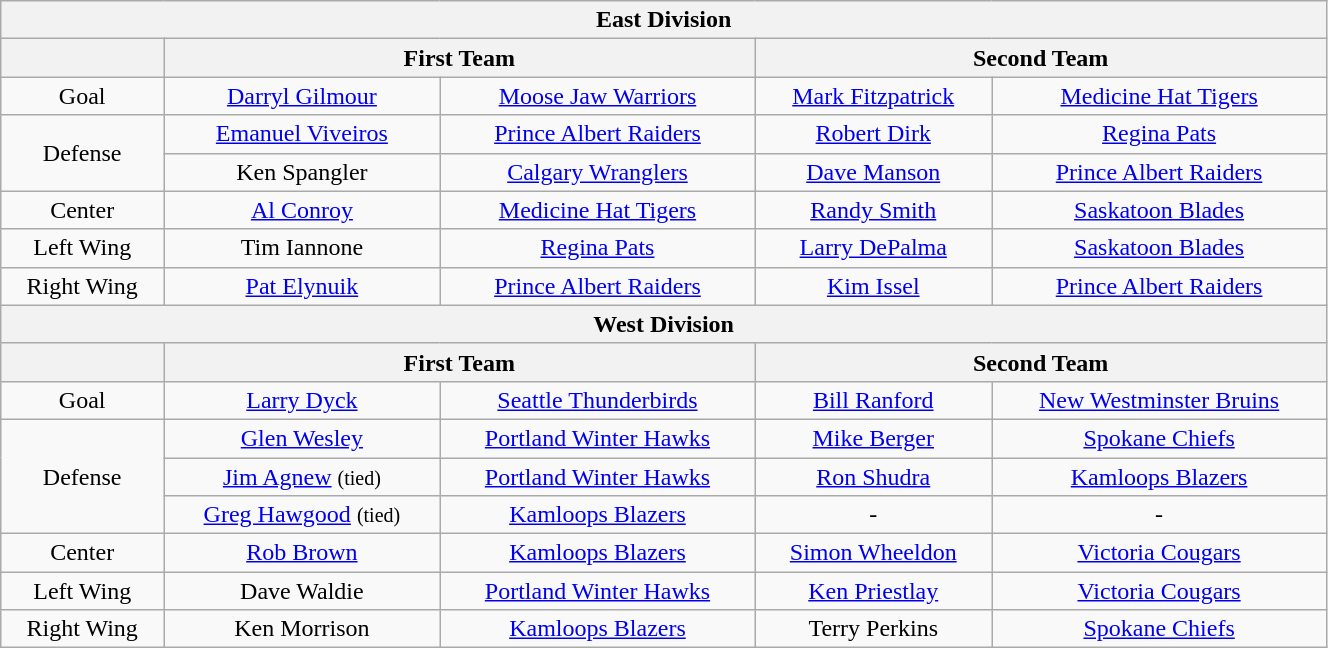<table class="wikitable" style="text-align:center;" width="70%">
<tr>
<th colspan="5">East Division</th>
</tr>
<tr>
<th></th>
<th colspan="2">First Team</th>
<th colspan="2">Second Team</th>
</tr>
<tr>
<td>Goal</td>
<td><a href='#'>Darryl Gilmour</a></td>
<td><a href='#'>Moose Jaw Warriors</a></td>
<td><a href='#'>Mark Fitzpatrick</a></td>
<td><a href='#'>Medicine Hat Tigers</a></td>
</tr>
<tr>
<td rowspan="2">Defense</td>
<td><a href='#'>Emanuel Viveiros</a></td>
<td><a href='#'>Prince Albert Raiders</a></td>
<td><a href='#'>Robert Dirk</a></td>
<td><a href='#'>Regina Pats</a></td>
</tr>
<tr>
<td>Ken Spangler</td>
<td><a href='#'>Calgary Wranglers</a></td>
<td><a href='#'>Dave Manson</a></td>
<td><a href='#'>Prince Albert Raiders</a></td>
</tr>
<tr>
<td>Center</td>
<td><a href='#'>Al Conroy</a></td>
<td><a href='#'>Medicine Hat Tigers</a></td>
<td><a href='#'>Randy Smith</a></td>
<td><a href='#'>Saskatoon Blades</a></td>
</tr>
<tr>
<td>Left Wing</td>
<td>Tim Iannone</td>
<td><a href='#'>Regina Pats</a></td>
<td><a href='#'>Larry DePalma</a></td>
<td><a href='#'>Saskatoon Blades</a></td>
</tr>
<tr>
<td>Right Wing</td>
<td><a href='#'>Pat Elynuik</a></td>
<td><a href='#'>Prince Albert Raiders</a></td>
<td><a href='#'>Kim Issel</a></td>
<td><a href='#'>Prince Albert Raiders</a></td>
</tr>
<tr>
<th colspan="5">West Division</th>
</tr>
<tr>
<th></th>
<th colspan="2">First Team</th>
<th colspan="2">Second Team</th>
</tr>
<tr>
<td>Goal</td>
<td><a href='#'>Larry Dyck</a></td>
<td><a href='#'>Seattle Thunderbirds</a></td>
<td><a href='#'>Bill Ranford</a></td>
<td><a href='#'>New Westminster Bruins</a></td>
</tr>
<tr>
<td rowspan="3">Defense</td>
<td><a href='#'>Glen Wesley</a></td>
<td><a href='#'>Portland Winter Hawks</a></td>
<td><a href='#'>Mike Berger</a></td>
<td><a href='#'>Spokane Chiefs</a></td>
</tr>
<tr>
<td><a href='#'>Jim Agnew</a> <small>(tied)</small></td>
<td><a href='#'>Portland Winter Hawks</a></td>
<td><a href='#'>Ron Shudra</a></td>
<td><a href='#'>Kamloops Blazers</a></td>
</tr>
<tr>
<td><a href='#'>Greg Hawgood</a> <small>(tied)</small></td>
<td><a href='#'>Kamloops Blazers</a></td>
<td>-</td>
<td>-</td>
</tr>
<tr>
<td>Center</td>
<td><a href='#'>Rob Brown</a></td>
<td><a href='#'>Kamloops Blazers</a></td>
<td><a href='#'>Simon Wheeldon</a></td>
<td><a href='#'>Victoria Cougars</a></td>
</tr>
<tr>
<td>Left Wing</td>
<td>Dave Waldie</td>
<td><a href='#'>Portland Winter Hawks</a></td>
<td><a href='#'>Ken Priestlay</a></td>
<td><a href='#'>Victoria Cougars</a></td>
</tr>
<tr>
<td>Right Wing</td>
<td>Ken Morrison</td>
<td><a href='#'>Kamloops Blazers</a></td>
<td>Terry Perkins</td>
<td><a href='#'>Spokane Chiefs</a></td>
</tr>
</table>
